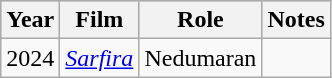<table class="wikitable sortable">
<tr style="background:#ccc; text-align:center;">
<th>Year</th>
<th>Film</th>
<th>Role</th>
<th class=unsortable>Notes</th>
</tr>
<tr>
<td>2024</td>
<td><em><a href='#'>Sarfira</a></em></td>
<td>Nedumaran</td>
<td></td>
</tr>
</table>
